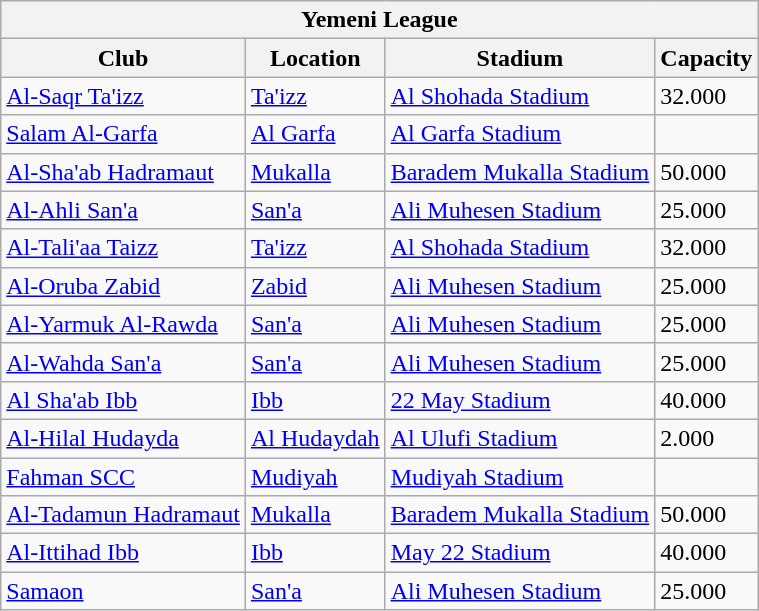<table class="wikitable sortable" border="1">
<tr>
<th colspan="4">Yemeni League</th>
</tr>
<tr>
<th>Club</th>
<th>Location</th>
<th>Stadium</th>
<th>Capacity</th>
</tr>
<tr>
<td><a href='#'>Al-Saqr Ta'izz</a></td>
<td><a href='#'>Ta'izz</a></td>
<td><a href='#'>Al Shohada Stadium</a></td>
<td>32.000</td>
</tr>
<tr>
<td><a href='#'>Salam Al-Garfa</a></td>
<td><a href='#'>Al Garfa</a></td>
<td><a href='#'>Al Garfa Stadium</a></td>
<td></td>
</tr>
<tr>
<td><a href='#'>Al-Sha'ab Hadramaut</a></td>
<td><a href='#'>Mukalla</a></td>
<td><a href='#'>Baradem Mukalla Stadium</a></td>
<td>50.000</td>
</tr>
<tr>
<td><a href='#'>Al-Ahli San'a</a></td>
<td><a href='#'>San'a</a></td>
<td><a href='#'>Ali Muhesen Stadium</a></td>
<td>25.000</td>
</tr>
<tr>
<td><a href='#'>Al-Tali'aa Taizz</a></td>
<td><a href='#'>Ta'izz</a></td>
<td><a href='#'>Al Shohada Stadium</a></td>
<td>32.000</td>
</tr>
<tr>
<td><a href='#'>Al-Oruba Zabid</a></td>
<td><a href='#'>Zabid</a></td>
<td><a href='#'>Ali Muhesen Stadium</a></td>
<td>25.000</td>
</tr>
<tr>
<td><a href='#'>Al-Yarmuk Al-Rawda</a></td>
<td><a href='#'>San'a</a></td>
<td><a href='#'>Ali Muhesen Stadium</a></td>
<td>25.000</td>
</tr>
<tr>
<td><a href='#'>Al-Wahda San'a</a></td>
<td><a href='#'>San'a</a></td>
<td><a href='#'>Ali Muhesen Stadium</a></td>
<td>25.000</td>
</tr>
<tr>
<td><a href='#'>Al Sha'ab Ibb</a></td>
<td><a href='#'>Ibb</a></td>
<td><a href='#'>22 May Stadium</a></td>
<td>40.000</td>
</tr>
<tr>
<td><a href='#'>Al-Hilal Hudayda</a></td>
<td><a href='#'>Al Hudaydah</a></td>
<td><a href='#'>Al Ulufi Stadium</a></td>
<td>2.000</td>
</tr>
<tr>
<td><a href='#'>Fahman SCC</a></td>
<td><a href='#'>Mudiyah</a></td>
<td><a href='#'>Mudiyah Stadium</a></td>
<td></td>
</tr>
<tr>
<td><a href='#'>Al-Tadamun Hadramaut</a></td>
<td><a href='#'>Mukalla</a></td>
<td><a href='#'>Baradem Mukalla Stadium</a></td>
<td>50.000</td>
</tr>
<tr>
<td><a href='#'>Al-Ittihad Ibb</a></td>
<td><a href='#'>Ibb</a></td>
<td><a href='#'>May 22 Stadium</a></td>
<td>40.000</td>
</tr>
<tr>
<td><a href='#'>Samaon</a></td>
<td><a href='#'>San'a</a></td>
<td><a href='#'>Ali Muhesen Stadium</a></td>
<td>25.000</td>
</tr>
</table>
